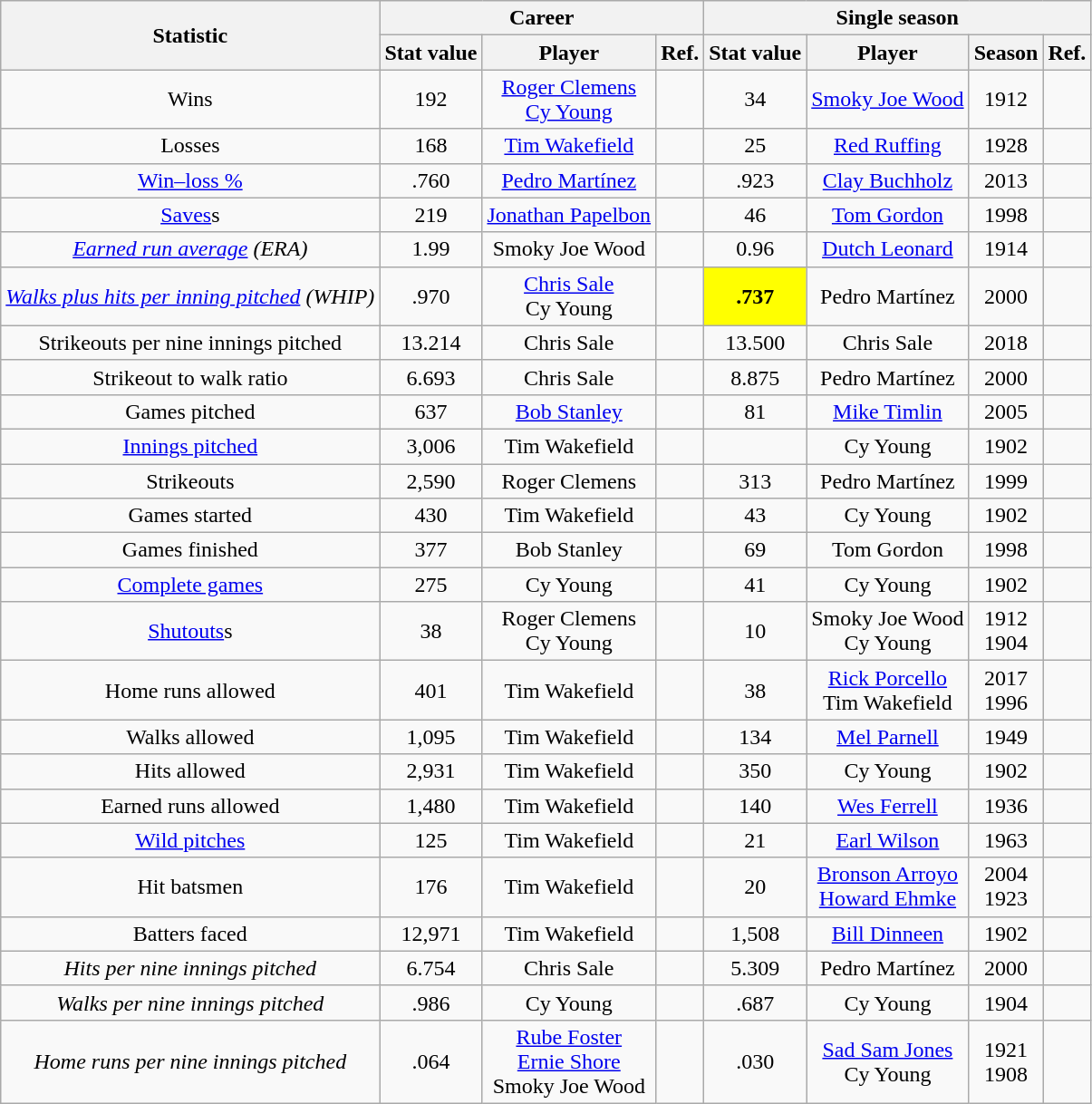<table class="wikitable" style="text-align:center; font-size: 100%;">
<tr>
<th rowspan=2>Statistic</th>
<th colspan="3">Career</th>
<th colspan="4">Single season</th>
</tr>
<tr>
<th>Stat value</th>
<th>Player</th>
<th>Ref.</th>
<th>Stat value</th>
<th>Player</th>
<th>Season</th>
<th>Ref.</th>
</tr>
<tr>
<td>Wins</td>
<td>192</td>
<td><a href='#'>Roger Clemens</a> <br> <a href='#'>Cy Young</a></td>
<td></td>
<td>34</td>
<td><a href='#'>Smoky Joe Wood</a></td>
<td>1912</td>
<td></td>
</tr>
<tr>
<td>Losses</td>
<td>168</td>
<td><a href='#'>Tim Wakefield</a></td>
<td></td>
<td>25</td>
<td><a href='#'>Red Ruffing</a></td>
<td>1928</td>
<td></td>
</tr>
<tr>
<td><a href='#'>Win–loss %</a></td>
<td>.760<br></td>
<td><a href='#'>Pedro Martínez</a></td>
<td></td>
<td>.923<br></td>
<td><a href='#'>Clay Buchholz</a></td>
<td>2013</td>
<td></td>
</tr>
<tr>
<td><a href='#'>Saves</a>s</td>
<td>219</td>
<td><a href='#'>Jonathan Papelbon</a></td>
<td></td>
<td>46</td>
<td><a href='#'>Tom Gordon</a></td>
<td>1998</td>
<td></td>
</tr>
<tr>
<td><em><a href='#'>Earned run average</a> (ERA)</em></td>
<td>1.99</td>
<td>Smoky Joe Wood</td>
<td></td>
<td>0.96</td>
<td><a href='#'>Dutch Leonard</a></td>
<td>1914</td>
<td></td>
</tr>
<tr>
<td><em><a href='#'>Walks plus hits per inning pitched</a> (WHIP)</em></td>
<td>.970</td>
<td><a href='#'>Chris Sale</a><br>Cy Young</td>
<td></td>
<td bgcolor="yellow"><strong>.737</strong></td>
<td>Pedro Martínez</td>
<td>2000</td>
<td></td>
</tr>
<tr>
<td>Strikeouts per nine innings pitched</td>
<td>13.214</td>
<td>Chris Sale</td>
<td></td>
<td>13.500</td>
<td>Chris Sale</td>
<td>2018</td>
<td></td>
</tr>
<tr>
<td>Strikeout to walk ratio</td>
<td>6.693</td>
<td>Chris Sale</td>
<td></td>
<td>8.875</td>
<td>Pedro Martínez</td>
<td>2000</td>
<td></td>
</tr>
<tr>
<td>Games pitched</td>
<td>637</td>
<td><a href='#'>Bob Stanley</a></td>
<td></td>
<td>81</td>
<td><a href='#'>Mike Timlin</a></td>
<td>2005</td>
<td></td>
</tr>
<tr>
<td><a href='#'>Innings pitched</a></td>
<td>3,006</td>
<td>Tim Wakefield</td>
<td></td>
<td></td>
<td>Cy Young</td>
<td>1902</td>
<td></td>
</tr>
<tr>
<td>Strikeouts</td>
<td>2,590</td>
<td>Roger Clemens</td>
<td></td>
<td>313</td>
<td>Pedro Martínez</td>
<td>1999</td>
<td></td>
</tr>
<tr>
<td>Games started</td>
<td>430</td>
<td>Tim Wakefield</td>
<td></td>
<td>43</td>
<td>Cy Young</td>
<td>1902</td>
<td></td>
</tr>
<tr>
<td>Games finished</td>
<td>377</td>
<td>Bob Stanley</td>
<td></td>
<td>69</td>
<td>Tom Gordon</td>
<td>1998</td>
<td></td>
</tr>
<tr>
<td><a href='#'>Complete games</a></td>
<td>275</td>
<td>Cy Young</td>
<td></td>
<td>41</td>
<td>Cy Young</td>
<td>1902</td>
<td></td>
</tr>
<tr>
<td><a href='#'>Shutouts</a>s</td>
<td>38</td>
<td>Roger Clemens<br>Cy Young</td>
<td></td>
<td>10</td>
<td>Smoky Joe Wood<br>Cy Young</td>
<td>1912<br>1904</td>
<td></td>
</tr>
<tr>
<td>Home runs allowed</td>
<td>401</td>
<td>Tim Wakefield</td>
<td></td>
<td>38</td>
<td><a href='#'>Rick Porcello</a><br>Tim Wakefield</td>
<td>2017<br>1996</td>
<td></td>
</tr>
<tr>
<td>Walks allowed</td>
<td>1,095</td>
<td>Tim Wakefield</td>
<td></td>
<td>134</td>
<td><a href='#'>Mel Parnell</a></td>
<td>1949</td>
<td></td>
</tr>
<tr>
<td>Hits allowed</td>
<td>2,931</td>
<td>Tim Wakefield</td>
<td></td>
<td>350</td>
<td>Cy Young</td>
<td>1902</td>
<td></td>
</tr>
<tr>
<td>Earned runs allowed</td>
<td>1,480</td>
<td>Tim Wakefield</td>
<td></td>
<td>140</td>
<td><a href='#'>Wes Ferrell</a></td>
<td>1936</td>
<td></td>
</tr>
<tr>
<td><a href='#'>Wild pitches</a></td>
<td>125</td>
<td>Tim Wakefield</td>
<td></td>
<td>21</td>
<td><a href='#'>Earl Wilson</a></td>
<td>1963</td>
<td></td>
</tr>
<tr>
<td>Hit batsmen</td>
<td>176</td>
<td>Tim Wakefield</td>
<td></td>
<td>20</td>
<td><a href='#'>Bronson Arroyo</a><br><a href='#'>Howard Ehmke</a></td>
<td>2004<br>1923</td>
<td></td>
</tr>
<tr>
<td>Batters faced</td>
<td>12,971</td>
<td>Tim Wakefield</td>
<td></td>
<td>1,508</td>
<td><a href='#'>Bill Dinneen</a></td>
<td>1902</td>
<td></td>
</tr>
<tr>
<td><em>Hits per nine innings pitched</em></td>
<td>6.754</td>
<td>Chris Sale</td>
<td></td>
<td>5.309</td>
<td>Pedro Martínez</td>
<td>2000</td>
<td></td>
</tr>
<tr>
<td><em>Walks per nine innings pitched</em></td>
<td>.986</td>
<td>Cy Young</td>
<td></td>
<td>.687</td>
<td>Cy Young</td>
<td>1904</td>
<td></td>
</tr>
<tr>
<td><em>Home runs per nine innings pitched</em></td>
<td>.064</td>
<td><a href='#'>Rube Foster</a><br><a href='#'>Ernie Shore</a><br>Smoky Joe Wood</td>
<td></td>
<td>.030</td>
<td><a href='#'>Sad Sam Jones</a><br>Cy Young</td>
<td>1921<br>1908</td>
<td></td>
</tr>
</table>
